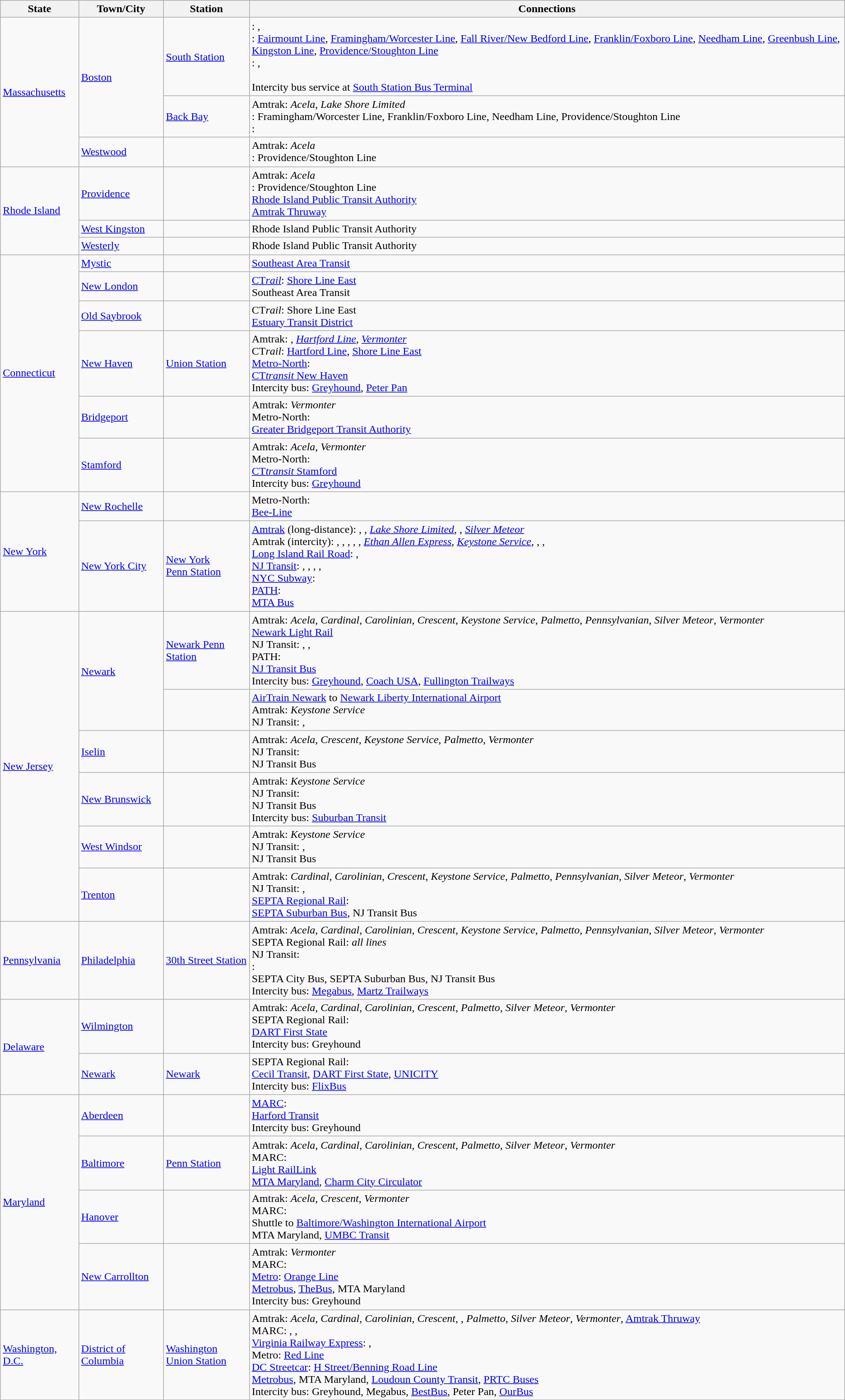<table class="wikitable mw-collapsible">
<tr>
<th>State</th>
<th>Town/City</th>
<th>Station</th>
<th>Connections</th>
</tr>
<tr>
<td rowspan=3><a href='#'>Massachusetts</a></td>
<td rowspan=2><a href='#'>Boston</a></td>
<td><a href='#'>South Station</a></td>
<td>: , <br>: <a href='#'>Fairmount Line</a>, <a href='#'>Framingham/Worcester Line</a>, <a href='#'>Fall River/New Bedford Line</a>, <a href='#'>Franklin/Foxboro Line</a>, <a href='#'>Needham Line</a>, <a href='#'>Greenbush Line</a>, <a href='#'>Kingston Line</a>, <a href='#'>Providence/Stoughton Line</a><br>: , <br><br> Intercity bus service at <a href='#'>South Station Bus Terminal</a></td>
</tr>
<tr>
<td><a href='#'>Back Bay</a></td>
<td> Amtrak: <em>Acela</em>, <em>Lake Shore Limited</em><br>: Framingham/Worcester Line, Franklin/Foxboro Line, Needham Line, Providence/Stoughton Line<br>: <br></td>
</tr>
<tr>
<td><a href='#'>Westwood</a></td>
<td></td>
<td> Amtrak: <em>Acela</em><br>: Providence/Stoughton Line</td>
</tr>
<tr>
<td rowspan=3><a href='#'>Rhode Island</a></td>
<td><a href='#'>Providence</a></td>
<td></td>
<td> Amtrak: <em>Acela</em><br>: Providence/Stoughton Line<br> <a href='#'>Rhode Island Public Transit Authority</a><br> <a href='#'>Amtrak Thruway</a></td>
</tr>
<tr>
<td><a href='#'>West Kingston</a></td>
<td></td>
<td> Rhode Island Public Transit Authority</td>
</tr>
<tr>
<td><a href='#'>Westerly</a></td>
<td></td>
<td> Rhode Island Public Transit Authority</td>
</tr>
<tr>
<td rowspan=6><a href='#'>Connecticut</a></td>
<td><a href='#'>Mystic</a></td>
<td></td>
<td> <a href='#'>Southeast Area Transit</a></td>
</tr>
<tr>
<td><a href='#'>New London</a></td>
<td></td>
<td> <a href='#'>CT<em>rail</em></a>: <a href='#'>Shore Line East</a><br> Southeast Area Transit</td>
</tr>
<tr>
<td><a href='#'>Old Saybrook</a></td>
<td></td>
<td> CT<em>rail</em>: Shore Line East<br> <a href='#'>Estuary Transit District</a></td>
</tr>
<tr>
<td><a href='#'>New Haven</a></td>
<td><a href='#'>Union Station</a></td>
<td> Amtrak: , <a href='#'><em>Hartford Line</em></a>, <a href='#'><em>Vermonter</em></a><br> CT<em>rail</em>: <a href='#'>Hartford Line</a>, <a href='#'>Shore Line East</a><br> <a href='#'>Metro-North</a>: <br> <a href='#'>CT<em>transit</em> New Haven</a><br> Intercity bus:  <a href='#'>Greyhound</a>, <a href='#'>Peter Pan</a></td>
</tr>
<tr>
<td><a href='#'>Bridgeport</a></td>
<td></td>
<td> Amtrak: <em>Vermonter</em><br> Metro-North: <br> <a href='#'>Greater Bridgeport Transit Authority</a></td>
</tr>
<tr>
<td><a href='#'>Stamford</a></td>
<td></td>
<td> Amtrak: <em>Acela</em>, <em>Vermonter</em><br> Metro-North: <br> <a href='#'>CT<em>transit</em> Stamford</a><br> Intercity bus:  <a href='#'>Greyhound</a></td>
</tr>
<tr>
<td rowspan=2><a href='#'>New York</a></td>
<td><a href='#'>New Rochelle</a></td>
<td></td>
<td> Metro-North: <br> <a href='#'>Bee-Line</a></td>
</tr>
<tr>
<td><a href='#'>New York City</a></td>
<td><a href='#'>New York<br>Penn Station</a></td>
<td> <a href='#'>Amtrak</a> (long-distance):  , , <em><a href='#'>Lake Shore Limited</a></em>, , <em><a href='#'>Silver Meteor</a></em><br> Amtrak (intercity): , , , , , <em><a href='#'>Ethan Allen Express</a></em>, <em><a href='#'>Keystone Service</a></em>, , , <br> <a href='#'>Long Island Rail Road</a>: , <br> <a href='#'>NJ Transit</a>: , , , , <br> <a href='#'>NYC Subway</a>: <br> <a href='#'>PATH</a>:   <br> <a href='#'>MTA Bus</a></td>
</tr>
<tr>
<td rowspan=6><a href='#'>New Jersey</a></td>
<td rowspan=2><a href='#'>Newark</a></td>
<td><a href='#'>Newark Penn Station</a></td>
<td> Amtrak: <em>Acela</em>, <em>Cardinal</em>, <em>Carolinian</em>, <em>Crescent</em>, <em>Keystone Service</em>, <em>Palmetto</em>, <em>Pennsylvanian</em>, <em>Silver Meteor</em>, <em>Vermonter</em><br> <a href='#'>Newark Light Rail</a><br> NJ Transit: , , <br> PATH: <br> <a href='#'>NJ Transit Bus</a><br> Intercity bus:  <a href='#'>Greyhound</a>, <a href='#'>Coach USA</a>, <a href='#'>Fullington Trailways</a></td>
</tr>
<tr>
<td> </td>
<td> <a href='#'>AirTrain Newark</a> to <a href='#'>Newark Liberty International Airport</a><br> Amtrak: <em>Keystone Service</em><br> NJ Transit: , </td>
</tr>
<tr>
<td><a href='#'>Iselin</a></td>
<td></td>
<td> Amtrak: <em>Acela</em>, <em>Crescent</em>, <em>Keystone Service</em>, <em>Palmetto</em>, <em>Vermonter</em><br> NJ Transit: <br> NJ Transit Bus</td>
</tr>
<tr>
<td><a href='#'>New Brunswick</a></td>
<td></td>
<td> Amtrak: <em>Keystone Service</em><br> NJ Transit: <br> NJ Transit Bus<br> Intercity bus: <a href='#'>Suburban Transit</a></td>
</tr>
<tr>
<td><a href='#'>West Windsor</a></td>
<td></td>
<td> Amtrak: <em>Keystone Service</em><br> NJ Transit: , <br> NJ Transit Bus</td>
</tr>
<tr>
<td><a href='#'>Trenton</a></td>
<td></td>
<td> Amtrak: <em>Cardinal</em>, <em>Carolinian</em>, <em>Crescent</em>, <em>Keystone Service</em>, <em>Palmetto</em>, <em>Pennsylvanian</em>, <em>Silver Meteor</em>, <em>Vermonter</em><br> NJ Transit: , <br> <a href='#'>SEPTA Regional Rail</a>: <br> <a href='#'>SEPTA Suburban Bus</a>, NJ Transit Bus</td>
</tr>
<tr>
<td><a href='#'>Pennsylvania</a></td>
<td><a href='#'>Philadelphia</a></td>
<td><a href='#'>30th Street Station</a></td>
<td> Amtrak: <em>Acela</em>, <em>Cardinal</em>, <em>Carolinian</em>, <em>Crescent</em>, <em>Keystone Service</em>, <em>Palmetto</em>, <em>Pennsylvanian</em>, <em>Silver Meteor</em>, <em>Vermonter</em><br> SEPTA Regional Rail: <em>all lines</em><br> NJ Transit: <br>:  <br> SEPTA City Bus, SEPTA Suburban Bus, NJ Transit Bus<br> Intercity bus:  <a href='#'>Megabus</a>, <a href='#'>Martz Trailways</a></td>
</tr>
<tr>
<td rowspan=2><a href='#'>Delaware</a></td>
<td><a href='#'>Wilmington</a></td>
<td></td>
<td> Amtrak: <em>Acela</em>, <em>Cardinal</em>, <em>Carolinian</em>, <em>Crescent</em>, <em>Palmetto</em>, <em>Silver Meteor</em>, <em>Vermonter</em><br> SEPTA Regional Rail: <br> <a href='#'>DART First State</a><br> Intercity bus:  Greyhound</td>
</tr>
<tr>
<td><a href='#'>Newark</a></td>
<td><a href='#'>Newark</a></td>
<td> SEPTA Regional Rail: <br> <a href='#'>Cecil Transit</a>, <a href='#'>DART First State</a>, <a href='#'>UNICITY</a><br> Intercity bus: <a href='#'>FlixBus</a></td>
</tr>
<tr>
<td rowspan=4><a href='#'>Maryland</a></td>
<td><a href='#'>Aberdeen</a></td>
<td></td>
<td> <a href='#'>MARC</a>: <br> <a href='#'>Harford Transit</a><br> Intercity bus:  Greyhound</td>
</tr>
<tr>
<td><a href='#'>Baltimore</a></td>
<td><a href='#'>Penn Station</a></td>
<td> Amtrak: <em>Acela</em>, <em>Cardinal</em>, <em>Carolinian</em>, <em>Crescent</em>, <em>Palmetto</em>, <em>Silver Meteor</em>, <em>Vermonter</em><br> MARC: <br> <a href='#'>Light RailLink</a><br> <a href='#'>MTA Maryland</a>, <a href='#'>Charm City Circulator</a></td>
</tr>
<tr>
<td><a href='#'>Hanover</a></td>
<td> </td>
<td> Amtrak: <em>Acela</em>, <em>Crescent</em>, <em>Vermonter</em><br> MARC: <br> Shuttle to  <a href='#'>Baltimore/Washington International Airport</a><br> MTA Maryland, <a href='#'>UMBC Transit</a></td>
</tr>
<tr>
<td><a href='#'>New Carrollton</a></td>
<td></td>
<td> Amtrak: <em>Vermonter</em><br> MARC: <br> <a href='#'>Metro</a>:  <a href='#'>Orange Line</a> <br> <a href='#'>Metrobus</a>, <a href='#'>TheBus</a>, MTA Maryland<br> Intercity bus:  Greyhound</td>
</tr>
<tr>
<td><a href='#'>Washington, D.C.</a></td>
<td><a href='#'>District of Columbia</a></td>
<td><a href='#'>Washington<br>Union Station</a></td>
<td> Amtrak: <em>Acela</em>, <em>Cardinal</em>, <em>Carolinian</em>, <em>Crescent</em>, , <em>Palmetto</em>, <em>Silver Meteor</em>, <em>Vermonter</em>, <a href='#'>Amtrak Thruway</a><br> MARC: , , <br> <a href='#'>Virginia Railway Express</a>: , <br> Metro:  <a href='#'>Red Line</a><br> <a href='#'>DC Streetcar</a>: <a href='#'>H Street/Benning Road Line</a><br> <a href='#'>Metrobus</a>, MTA Maryland, <a href='#'>Loudoun County Transit</a>, <a href='#'>PRTC Buses</a><br> Intercity bus:  Greyhound,  Megabus, <a href='#'>BestBus</a>, Peter Pan, <a href='#'>OurBus</a></td>
</tr>
<tr>
</tr>
</table>
